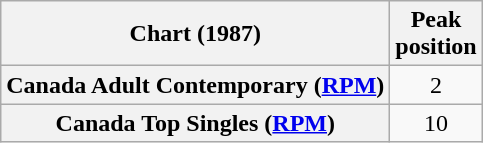<table class="wikitable sortable plainrowheaders" style="text-align:center">
<tr>
<th scope="col">Chart (1987)</th>
<th scope="col">Peak<br>position</th>
</tr>
<tr>
<th scope="row">Canada Adult Contemporary (<a href='#'>RPM</a>)</th>
<td>2</td>
</tr>
<tr>
<th scope="row">Canada Top Singles (<a href='#'>RPM</a>)</th>
<td>10</td>
</tr>
</table>
